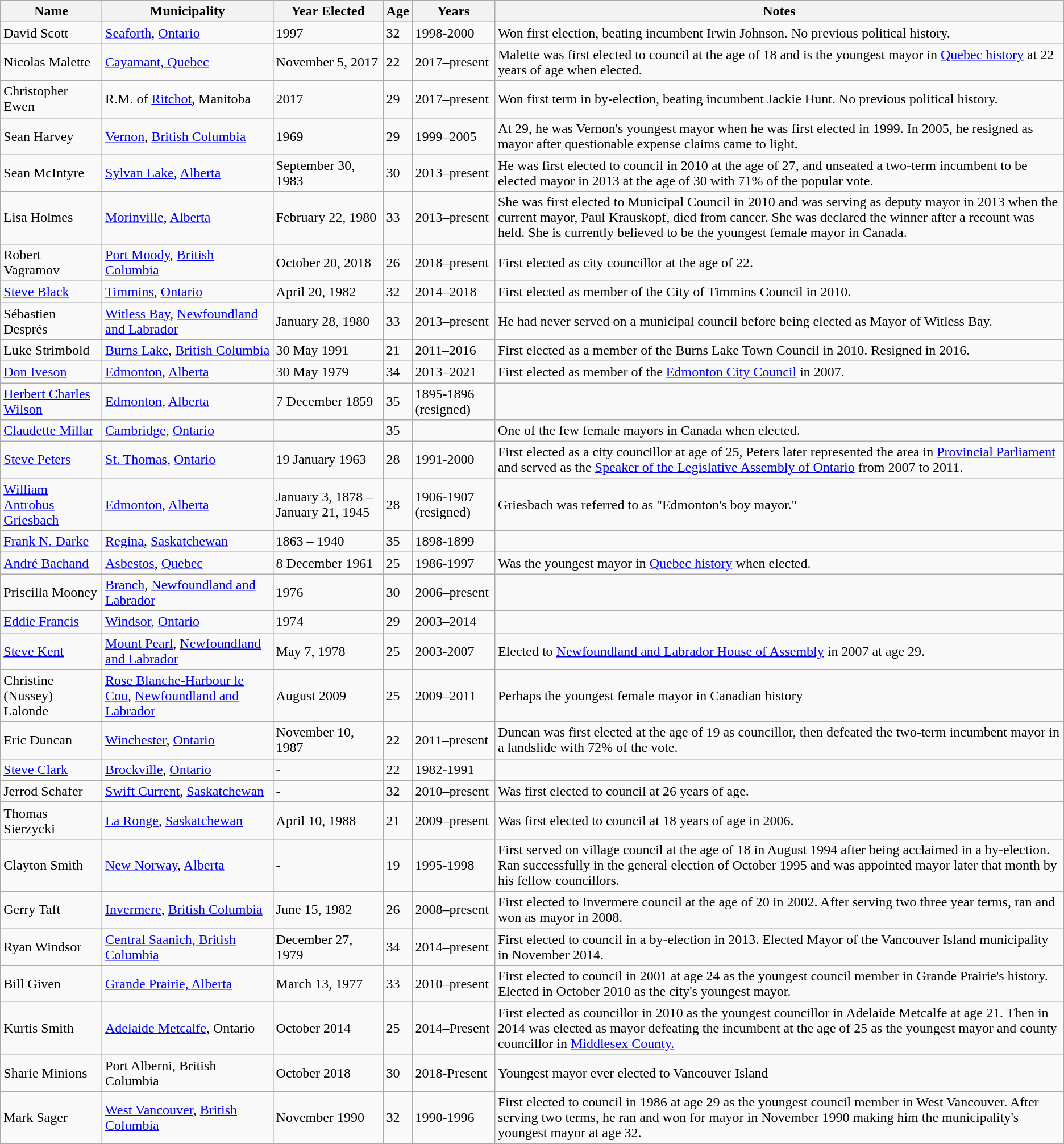<table class="wikitable sortable">
<tr>
<th>Name</th>
<th>Municipality</th>
<th>Year Elected</th>
<th>Age</th>
<th>Years</th>
<th>Notes</th>
</tr>
<tr>
<td>David Scott</td>
<td><a href='#'>Seaforth</a>, <a href='#'>Ontario</a></td>
<td>1997</td>
<td>32</td>
<td>1998-2000</td>
<td>Won first election, beating incumbent Irwin Johnson. No previous political history.</td>
</tr>
<tr>
<td>Nicolas Malette</td>
<td><a href='#'>Cayamant, Quebec</a></td>
<td>November 5, 2017</td>
<td>22</td>
<td>2017–present</td>
<td>Malette was first elected to council at the age of 18 and is the youngest mayor in <a href='#'>Quebec history</a> at 22 years of age when elected.</td>
</tr>
<tr>
<td>Christopher Ewen</td>
<td>R.M. of <a href='#'>Ritchot</a>, Manitoba</td>
<td>2017</td>
<td>29</td>
<td>2017–present</td>
<td>Won first term in by-election, beating incumbent Jackie Hunt. No previous political history.</td>
</tr>
<tr>
<td>Sean Harvey</td>
<td><a href='#'>Vernon</a>, <a href='#'>British Columbia</a></td>
<td>1969</td>
<td>29</td>
<td>1999–2005</td>
<td>At 29, he was Vernon's youngest mayor when he was first elected in 1999. In 2005, he resigned as mayor after questionable expense claims came to light.</td>
</tr>
<tr>
<td>Sean McIntyre</td>
<td><a href='#'>Sylvan Lake</a>, <a href='#'>Alberta</a></td>
<td>September 30, 1983</td>
<td>30</td>
<td>2013–present</td>
<td>He was first elected to council in 2010 at the age of 27, and unseated a two-term incumbent to be elected mayor in 2013 at the age of 30 with 71% of the popular vote.</td>
</tr>
<tr>
<td>Lisa Holmes</td>
<td><a href='#'>Morinville</a>, <a href='#'>Alberta</a></td>
<td>February 22, 1980</td>
<td>33</td>
<td>2013–present</td>
<td>She was first elected to Municipal Council in 2010 and was serving as deputy mayor in 2013 when the current mayor, Paul Krauskopf, died from cancer. She was declared the winner after a recount was held. She is currently believed to be the youngest female mayor in Canada.</td>
</tr>
<tr>
<td>Robert Vagramov</td>
<td><a href='#'>Port Moody</a>, <a href='#'>British Columbia</a></td>
<td>October 20, 2018</td>
<td>26</td>
<td>2018–present</td>
<td>First elected as city councillor at the age of 22. </td>
</tr>
<tr>
<td><a href='#'>Steve Black</a></td>
<td><a href='#'>Timmins</a>, <a href='#'>Ontario</a></td>
<td>April 20, 1982</td>
<td>32</td>
<td>2014–2018</td>
<td>First elected as member of the City of Timmins Council in 2010.</td>
</tr>
<tr>
<td>Sébastien Després</td>
<td><a href='#'>Witless Bay</a>, <a href='#'>Newfoundland and Labrador</a></td>
<td>January 28, 1980</td>
<td>33</td>
<td>2013–present</td>
<td>He had never served on a municipal council before being elected as Mayor of Witless Bay.</td>
</tr>
<tr>
<td>Luke Strimbold</td>
<td><a href='#'>Burns Lake</a>, <a href='#'>British Columbia</a></td>
<td>30 May 1991</td>
<td>21</td>
<td>2011–2016</td>
<td>First elected as a member of the Burns Lake Town Council in 2010. Resigned in 2016.</td>
</tr>
<tr>
<td><a href='#'>Don Iveson</a></td>
<td><a href='#'>Edmonton</a>, <a href='#'>Alberta</a></td>
<td>30 May 1979</td>
<td>34</td>
<td>2013–2021</td>
<td>First elected as member of the <a href='#'>Edmonton City Council</a> in 2007.</td>
</tr>
<tr>
<td><a href='#'>Herbert Charles Wilson</a></td>
<td><a href='#'>Edmonton</a>, <a href='#'>Alberta</a></td>
<td>7 December 1859</td>
<td>35</td>
<td>1895-1896 (resigned)</td>
<td></td>
</tr>
<tr>
<td><a href='#'>Claudette Millar</a></td>
<td><a href='#'>Cambridge</a>, <a href='#'>Ontario</a></td>
<td></td>
<td>35</td>
<td></td>
<td>One of the few female mayors in Canada when elected.</td>
</tr>
<tr>
<td><a href='#'>Steve Peters</a></td>
<td><a href='#'>St. Thomas</a>, <a href='#'>Ontario</a></td>
<td>19 January 1963</td>
<td>28</td>
<td>1991-2000</td>
<td>First elected as a city councillor at age of 25, Peters later represented the area in <a href='#'>Provincial Parliament</a> and served as the <a href='#'>Speaker of the Legislative Assembly of Ontario</a> from 2007 to 2011.</td>
</tr>
<tr>
<td><a href='#'>William Antrobus Griesbach</a></td>
<td><a href='#'>Edmonton</a>, <a href='#'>Alberta</a></td>
<td>January 3, 1878 – January 21, 1945</td>
<td>28</td>
<td>1906-1907 (resigned)</td>
<td>Griesbach was referred to as "Edmonton's boy mayor."</td>
</tr>
<tr>
<td><a href='#'>Frank N. Darke</a></td>
<td><a href='#'>Regina</a>, <a href='#'>Saskatchewan</a></td>
<td>1863 – 1940</td>
<td>35</td>
<td>1898-1899</td>
<td></td>
</tr>
<tr>
<td><a href='#'>André Bachand</a></td>
<td><a href='#'>Asbestos</a>, <a href='#'>Quebec</a></td>
<td>8 December 1961</td>
<td>25</td>
<td>1986-1997</td>
<td>Was the youngest mayor in <a href='#'>Quebec history</a> when elected.</td>
</tr>
<tr>
<td>Priscilla Mooney</td>
<td><a href='#'>Branch</a>, <a href='#'>Newfoundland and Labrador</a></td>
<td>1976</td>
<td>30</td>
<td>2006–present</td>
<td></td>
</tr>
<tr>
<td><a href='#'>Eddie Francis</a></td>
<td><a href='#'>Windsor</a>, <a href='#'>Ontario</a></td>
<td>1974</td>
<td>29</td>
<td>2003–2014</td>
<td></td>
</tr>
<tr>
<td><a href='#'>Steve Kent</a></td>
<td><a href='#'>Mount Pearl</a>, <a href='#'>Newfoundland and Labrador</a></td>
<td>May 7, 1978</td>
<td>25</td>
<td>2003-2007</td>
<td>Elected to <a href='#'>Newfoundland and Labrador House of Assembly</a> in 2007 at age 29.</td>
</tr>
<tr>
<td>Christine (Nussey) Lalonde</td>
<td><a href='#'>Rose Blanche-Harbour le Cou</a>, <a href='#'>Newfoundland and Labrador</a></td>
<td>August 2009</td>
<td>25</td>
<td>2009–2011</td>
<td>Perhaps the youngest female mayor in Canadian history</td>
</tr>
<tr>
<td>Eric Duncan</td>
<td><a href='#'>Winchester</a>, <a href='#'>Ontario</a></td>
<td>November 10, 1987</td>
<td>22</td>
<td>2011–present</td>
<td>Duncan was first elected at the age of 19 as councillor, then defeated the two-term incumbent mayor in a landslide with 72% of the vote.</td>
</tr>
<tr>
<td><a href='#'>Steve Clark</a></td>
<td><a href='#'>Brockville</a>, <a href='#'>Ontario</a></td>
<td>-</td>
<td>22</td>
<td>1982-1991</td>
<td></td>
</tr>
<tr>
<td>Jerrod Schafer</td>
<td><a href='#'>Swift Current</a>, <a href='#'>Saskatchewan</a></td>
<td>-</td>
<td>32</td>
<td>2010–present</td>
<td>Was first elected to council at 26 years of age.</td>
</tr>
<tr>
<td>Thomas Sierzycki</td>
<td><a href='#'>La Ronge</a>, <a href='#'>Saskatchewan</a></td>
<td>April 10, 1988</td>
<td>21</td>
<td>2009–present</td>
<td>Was first elected to council at 18 years of age in 2006.</td>
</tr>
<tr>
<td>Clayton Smith</td>
<td><a href='#'>New Norway</a>, <a href='#'>Alberta</a></td>
<td>-</td>
<td>19</td>
<td>1995-1998</td>
<td>First served on village council at the age of 18 in August 1994 after being acclaimed in a by-election.  Ran successfully in the general election of October 1995 and was appointed mayor later that month by his fellow councillors.</td>
</tr>
<tr>
<td>Gerry Taft</td>
<td><a href='#'>Invermere</a>, <a href='#'>British Columbia</a></td>
<td>June 15, 1982</td>
<td>26</td>
<td>2008–present</td>
<td>First elected to Invermere council at the age of 20 in 2002.  After serving two three year terms, ran and won as mayor in 2008.</td>
</tr>
<tr>
<td>Ryan Windsor</td>
<td><a href='#'>Central Saanich, British Columbia</a></td>
<td>December 27, 1979</td>
<td>34</td>
<td>2014–present</td>
<td>First elected to council in a by-election in 2013. Elected Mayor of the Vancouver Island municipality in November 2014.</td>
</tr>
<tr>
<td>Bill Given</td>
<td><a href='#'>Grande Prairie, Alberta</a></td>
<td>March 13, 1977</td>
<td>33</td>
<td>2010–present</td>
<td>First elected to council in 2001 at age 24 as the youngest council member in Grande Prairie's history. Elected in October 2010 as the city's youngest mayor.</td>
</tr>
<tr>
<td>Kurtis Smith</td>
<td><a href='#'>Adelaide Metcalfe</a>, Ontario</td>
<td>October 2014</td>
<td>25</td>
<td>2014–Present</td>
<td>First elected as councillor in 2010 as the youngest councillor in Adelaide Metcalfe at age 21. Then in 2014 was elected as mayor defeating the incumbent at the age of 25 as the youngest mayor and county councillor in <a href='#'>Middlesex County.</a></td>
</tr>
<tr>
<td>Sharie Minions</td>
<td>Port Alberni, British Columbia</td>
<td>October 2018</td>
<td>30</td>
<td>2018-Present</td>
<td>Youngest mayor ever elected to Vancouver Island</td>
</tr>
<tr>
<td>Mark Sager</td>
<td><a href='#'>West Vancouver</a>, <a href='#'>British Columbia</a></td>
<td>November 1990</td>
<td>32</td>
<td>1990-1996</td>
<td>First elected to council in 1986 at age 29 as the youngest council member in West Vancouver. After serving two terms, he ran and won for mayor in November 1990 making him the municipality's youngest mayor at age 32. </td>
</tr>
</table>
